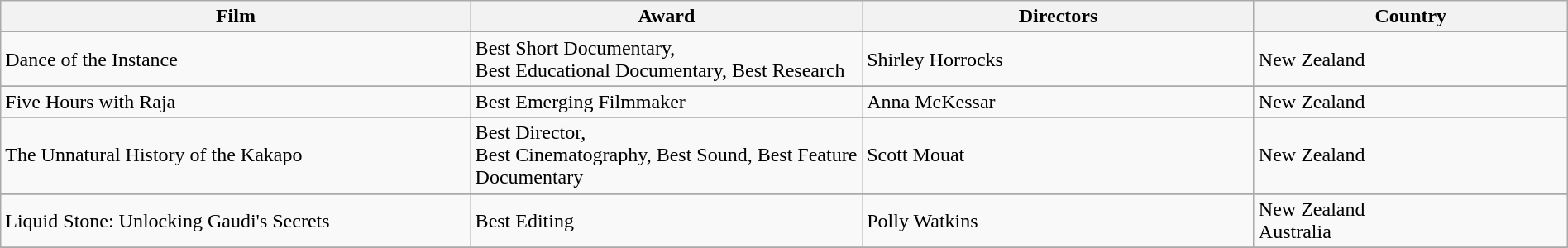<table class="wikitable" style="width:100%;">
<tr>
<th width="30%">Film</th>
<th width="25%">Award</th>
<th width="25%">Directors</th>
<th width="20%">Country</th>
</tr>
<tr>
<td>Dance of the Instance</td>
<td>Best Short Documentary,<br>Best Educational Documentary,
Best Research</td>
<td>Shirley Horrocks</td>
<td> New Zealand</td>
</tr>
<tr>
</tr>
<tr>
<td>Five Hours with Raja</td>
<td>Best Emerging Filmmaker</td>
<td>Anna McKessar</td>
<td> New Zealand</td>
</tr>
<tr>
</tr>
<tr>
<td>The Unnatural History of the Kakapo</td>
<td>Best Director,<br>Best Cinematography,
Best Sound,
Best Feature Documentary</td>
<td>Scott Mouat</td>
<td> New Zealand</td>
</tr>
<tr>
</tr>
<tr>
<td>Liquid Stone: Unlocking Gaudi's Secrets</td>
<td>Best Editing</td>
<td>Polly Watkins</td>
<td> New Zealand<br> Australia</td>
</tr>
<tr>
</tr>
</table>
